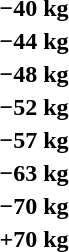<table>
<tr>
<th rowspan=2>−40 kg</th>
<td rowspan=2></td>
<td rowspan=2></td>
<td></td>
</tr>
<tr>
<td></td>
</tr>
<tr>
<th rowspan=2>−44 kg</th>
<td rowspan=2></td>
<td rowspan=2></td>
<td></td>
</tr>
<tr>
<td></td>
</tr>
<tr>
<th rowspan=2>−48 kg</th>
<td rowspan=2></td>
<td rowspan=2></td>
<td></td>
</tr>
<tr>
<td></td>
</tr>
<tr>
<th rowspan=2>−52 kg</th>
<td rowspan=2></td>
<td rowspan=2></td>
<td></td>
</tr>
<tr>
<td></td>
</tr>
<tr>
<th rowspan=2>−57 kg</th>
<td rowspan=2></td>
<td rowspan=2></td>
<td></td>
</tr>
<tr>
<td></td>
</tr>
<tr>
<th rowspan=2>−63 kg</th>
<td rowspan=2></td>
<td rowspan=2></td>
<td></td>
</tr>
<tr>
<td></td>
</tr>
<tr>
<th rowspan=2>−70 kg</th>
<td rowspan=2></td>
<td rowspan=2></td>
<td></td>
</tr>
<tr>
<td></td>
</tr>
<tr>
<th rowspan=2>+70 kg</th>
<td rowspan=2></td>
<td rowspan=2></td>
<td></td>
</tr>
<tr>
<td></td>
</tr>
</table>
